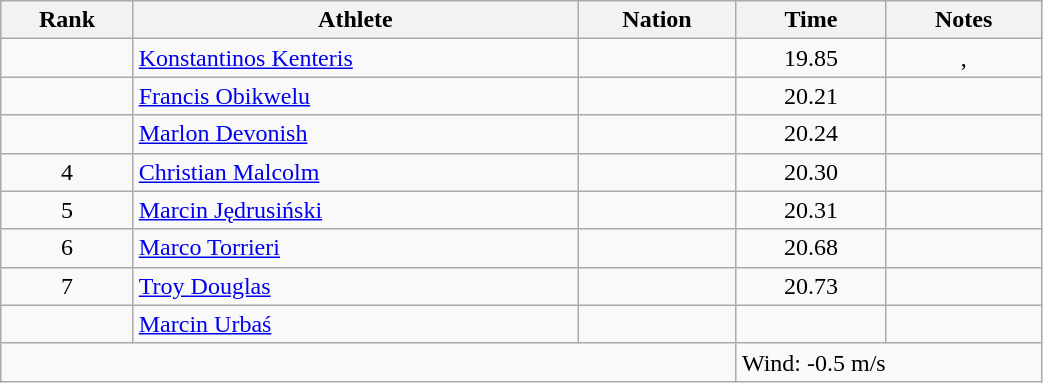<table class="wikitable sortable" style="text-align:center;width: 55%;">
<tr>
<th scope="col">Rank</th>
<th scope="col">Athlete</th>
<th scope="col">Nation</th>
<th scope="col">Time</th>
<th scope="col">Notes</th>
</tr>
<tr>
<td></td>
<td align=left><a href='#'>Konstantinos Kenteris</a></td>
<td align=left></td>
<td>19.85</td>
<td>, </td>
</tr>
<tr>
<td></td>
<td align=left><a href='#'>Francis Obikwelu</a></td>
<td align=left></td>
<td>20.21</td>
<td></td>
</tr>
<tr>
<td></td>
<td align=left><a href='#'>Marlon Devonish</a></td>
<td align=left></td>
<td>20.24</td>
<td></td>
</tr>
<tr>
<td>4</td>
<td align=left><a href='#'>Christian Malcolm</a></td>
<td align=left></td>
<td>20.30</td>
<td></td>
</tr>
<tr>
<td>5</td>
<td align=left><a href='#'>Marcin Jędrusiński</a></td>
<td align=left></td>
<td>20.31</td>
<td></td>
</tr>
<tr>
<td>6</td>
<td align=left><a href='#'>Marco Torrieri</a></td>
<td align=left></td>
<td>20.68</td>
<td></td>
</tr>
<tr>
<td>7</td>
<td align=left><a href='#'>Troy Douglas</a></td>
<td align=left></td>
<td>20.73</td>
<td></td>
</tr>
<tr>
<td></td>
<td align=left><a href='#'>Marcin Urbaś</a></td>
<td align=left></td>
<td></td>
<td></td>
</tr>
<tr class="sortbottom">
<td colspan="3"></td>
<td colspan="2" style="text-align:left;">Wind: -0.5 m/s</td>
</tr>
</table>
